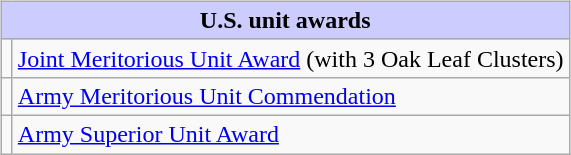<table style="width:100%;">
<tr>
<td valign="top"><br><table class="wikitable">
<tr style="background:#ccf; text-align:center;">
<td colspan="2"><strong>U.S. unit awards</strong></td>
</tr>
<tr>
<td></td>
<td><a href='#'>Joint Meritorious Unit Award</a> (with 3 Oak Leaf Clusters)</td>
</tr>
<tr>
<td></td>
<td><a href='#'>Army Meritorious Unit Commendation</a></td>
</tr>
<tr>
<td></td>
<td><a href='#'>Army Superior Unit Award</a></td>
</tr>
</table>
</td>
<td valign="top"></td>
</tr>
</table>
